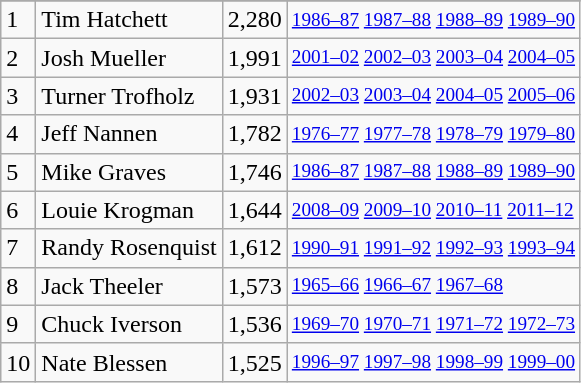<table class="wikitable">
<tr>
</tr>
<tr>
<td>1</td>
<td>Tim Hatchett</td>
<td>2,280</td>
<td style="font-size:80%;"><a href='#'>1986–87</a> <a href='#'>1987–88</a> <a href='#'>1988–89</a> <a href='#'>1989–90</a></td>
</tr>
<tr>
<td>2</td>
<td>Josh Mueller</td>
<td>1,991</td>
<td style="font-size:80%;"><a href='#'>2001–02</a> <a href='#'>2002–03</a> <a href='#'>2003–04</a> <a href='#'>2004–05</a></td>
</tr>
<tr>
<td>3</td>
<td>Turner Trofholz</td>
<td>1,931</td>
<td style="font-size:80%;"><a href='#'>2002–03</a> <a href='#'>2003–04</a> <a href='#'>2004–05</a> <a href='#'>2005–06</a></td>
</tr>
<tr>
<td>4</td>
<td>Jeff Nannen</td>
<td>1,782</td>
<td style="font-size:80%;"><a href='#'>1976–77</a> <a href='#'>1977–78</a> <a href='#'>1978–79</a> <a href='#'>1979–80</a></td>
</tr>
<tr>
<td>5</td>
<td>Mike Graves</td>
<td>1,746</td>
<td style="font-size:80%;"><a href='#'>1986–87</a> <a href='#'>1987–88</a> <a href='#'>1988–89</a> <a href='#'>1989–90</a></td>
</tr>
<tr>
<td>6</td>
<td>Louie Krogman</td>
<td>1,644</td>
<td style="font-size:80%;"><a href='#'>2008–09</a> <a href='#'>2009–10</a> <a href='#'>2010–11</a> <a href='#'>2011–12</a></td>
</tr>
<tr>
<td>7</td>
<td>Randy Rosenquist</td>
<td>1,612</td>
<td style="font-size:80%;"><a href='#'>1990–91</a> <a href='#'>1991–92</a> <a href='#'>1992–93</a> <a href='#'>1993–94</a></td>
</tr>
<tr>
<td>8</td>
<td>Jack Theeler</td>
<td>1,573</td>
<td style="font-size:80%;"><a href='#'>1965–66</a> <a href='#'>1966–67</a> <a href='#'>1967–68</a></td>
</tr>
<tr>
<td>9</td>
<td>Chuck Iverson</td>
<td>1,536</td>
<td style="font-size:80%;"><a href='#'>1969–70</a> <a href='#'>1970–71</a> <a href='#'>1971–72</a> <a href='#'>1972–73</a></td>
</tr>
<tr>
<td>10</td>
<td>Nate Blessen</td>
<td>1,525</td>
<td style="font-size:80%;"><a href='#'>1996–97</a> <a href='#'>1997–98</a> <a href='#'>1998–99</a> <a href='#'>1999–00</a></td>
</tr>
</table>
